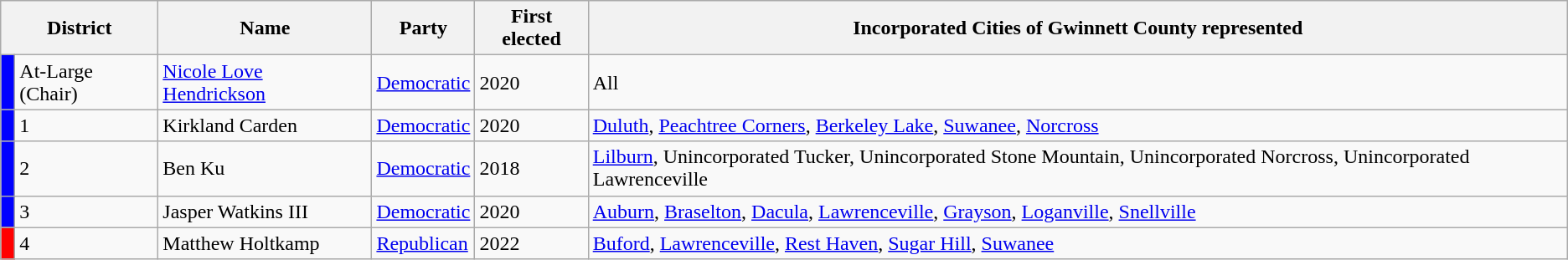<table class="wikitable">
<tr>
<th colspan="2">District</th>
<th>Name</th>
<th>Party</th>
<th>First elected</th>
<th>Incorporated Cities of Gwinnett County represented</th>
</tr>
<tr>
<td style="background:blue;"> </td>
<td>At-Large (Chair)</td>
<td><a href='#'>Nicole Love Hendrickson</a></td>
<td><a href='#'>Democratic</a></td>
<td>2020</td>
<td>All</td>
</tr>
<tr>
<td style="background:blue;"> </td>
<td>1</td>
<td>Kirkland Carden</td>
<td><a href='#'>Democratic</a></td>
<td>2020</td>
<td><a href='#'>Duluth</a>, <a href='#'>Peachtree Corners</a>, <a href='#'>Berkeley Lake</a>, <a href='#'>Suwanee</a>, <a href='#'>Norcross</a></td>
</tr>
<tr>
<td style="background:blue;"> </td>
<td>2</td>
<td>Ben Ku</td>
<td><a href='#'>Democratic</a></td>
<td>2018</td>
<td><a href='#'>Lilburn</a>, Unincorporated Tucker, Unincorporated Stone Mountain, Unincorporated Norcross, Unincorporated Lawrenceville</td>
</tr>
<tr>
<td style="background:blue;"> </td>
<td>3</td>
<td>Jasper Watkins III</td>
<td><a href='#'>Democratic</a></td>
<td>2020</td>
<td><a href='#'>Auburn</a>, <a href='#'>Braselton</a>, <a href='#'>Dacula</a>, <a href='#'>Lawrenceville</a>, <a href='#'>Grayson</a>, <a href='#'>Loganville</a>, <a href='#'>Snellville</a></td>
</tr>
<tr>
<td style="background:red;"> </td>
<td>4</td>
<td>Matthew Holtkamp</td>
<td><a href='#'>Republican</a></td>
<td>2022</td>
<td><a href='#'>Buford</a>, <a href='#'>Lawrenceville</a>, <a href='#'>Rest Haven</a>, <a href='#'>Sugar Hill</a>, <a href='#'>Suwanee</a></td>
</tr>
</table>
